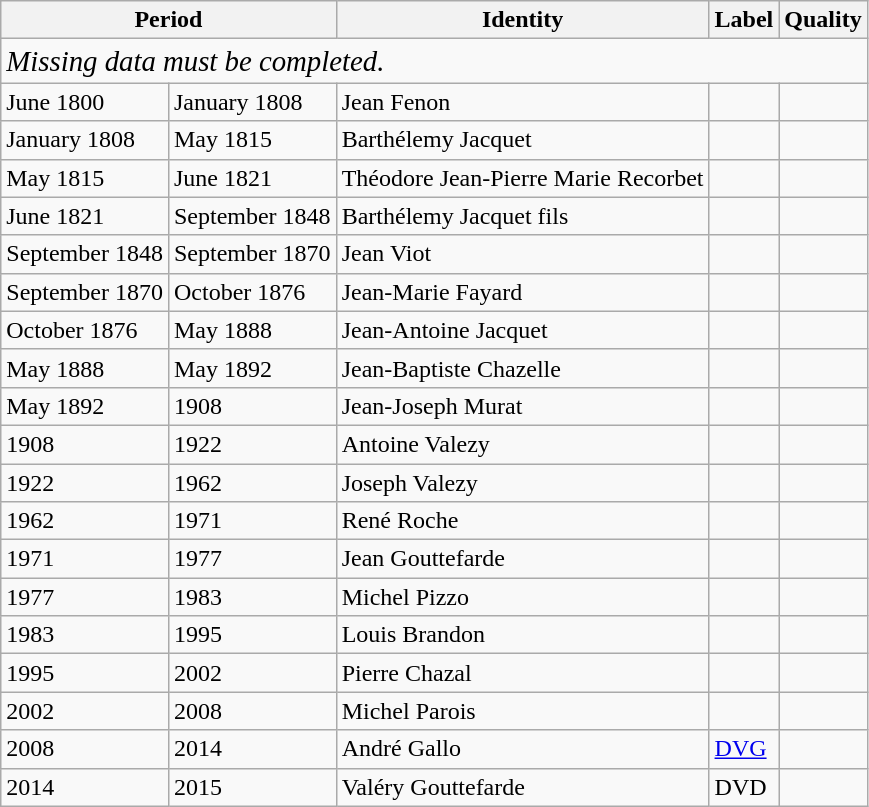<table class="wikitable">
<tr>
<th colspan="2">Period</th>
<th>Identity</th>
<th>Label</th>
<th>Quality</th>
</tr>
<tr>
<td colspan="5"><em><big>Missing data must be completed.</big></em></td>
</tr>
<tr>
<td>June 1800</td>
<td>January 1808</td>
<td>Jean Fenon</td>
<td></td>
<td></td>
</tr>
<tr>
<td>January 1808</td>
<td>May 1815</td>
<td>Barthélemy Jacquet</td>
<td></td>
<td></td>
</tr>
<tr>
<td>May 1815</td>
<td>June 1821</td>
<td>Théodore Jean-Pierre Marie Recorbet</td>
<td></td>
<td></td>
</tr>
<tr>
<td>June 1821</td>
<td>September 1848</td>
<td>Barthélemy Jacquet fils</td>
<td></td>
<td></td>
</tr>
<tr>
<td>September 1848</td>
<td>September 1870</td>
<td>Jean Viot</td>
<td></td>
<td></td>
</tr>
<tr>
<td>September 1870</td>
<td>October 1876</td>
<td>Jean-Marie Fayard</td>
<td></td>
<td></td>
</tr>
<tr>
<td>October 1876</td>
<td>May 1888</td>
<td>Jean-Antoine Jacquet</td>
<td></td>
<td></td>
</tr>
<tr>
<td>May 1888</td>
<td>May 1892</td>
<td>Jean-Baptiste Chazelle</td>
<td></td>
<td></td>
</tr>
<tr>
<td>May 1892</td>
<td>1908</td>
<td>Jean-Joseph Murat</td>
<td></td>
<td></td>
</tr>
<tr>
<td>1908</td>
<td>1922</td>
<td>Antoine Valezy</td>
<td></td>
<td></td>
</tr>
<tr>
<td>1922</td>
<td>1962</td>
<td>Joseph Valezy</td>
<td></td>
<td></td>
</tr>
<tr>
<td>1962</td>
<td>1971</td>
<td>René Roche</td>
<td></td>
<td></td>
</tr>
<tr>
<td>1971</td>
<td>1977</td>
<td>Jean Gouttefarde</td>
<td></td>
<td></td>
</tr>
<tr>
<td>1977</td>
<td>1983</td>
<td>Michel Pizzo</td>
<td></td>
<td></td>
</tr>
<tr>
<td>1983</td>
<td>1995</td>
<td>Louis Brandon</td>
<td></td>
<td></td>
</tr>
<tr>
<td>1995</td>
<td>2002</td>
<td>Pierre Chazal</td>
<td></td>
<td></td>
</tr>
<tr>
<td>2002</td>
<td>2008</td>
<td>Michel Parois</td>
<td></td>
<td></td>
</tr>
<tr>
<td>2008</td>
<td>2014</td>
<td>André Gallo</td>
<td><a href='#'>DVG</a></td>
<td></td>
</tr>
<tr>
<td>2014</td>
<td>2015</td>
<td>Valéry Gouttefarde</td>
<td>DVD</td>
<td></td>
</tr>
</table>
